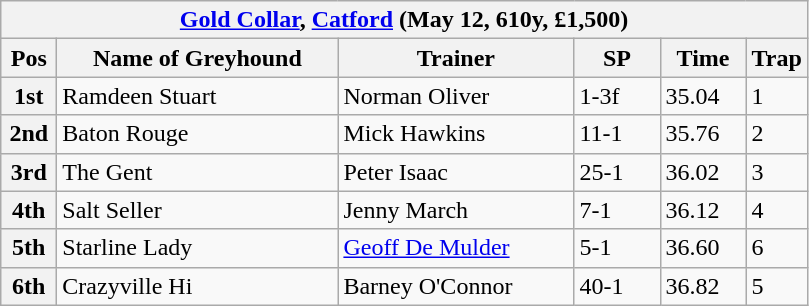<table class="wikitable">
<tr>
<th colspan="6"><a href='#'>Gold Collar</a>, <a href='#'>Catford</a> (May 12, 610y, £1,500)</th>
</tr>
<tr>
<th width=30>Pos</th>
<th width=180>Name of Greyhound</th>
<th width=150>Trainer</th>
<th width=50>SP</th>
<th width=50>Time</th>
<th width=30>Trap</th>
</tr>
<tr>
<th>1st</th>
<td>Ramdeen Stuart</td>
<td>Norman Oliver</td>
<td>1-3f</td>
<td>35.04</td>
<td>1</td>
</tr>
<tr>
<th>2nd</th>
<td>Baton Rouge</td>
<td>Mick Hawkins</td>
<td>11-1</td>
<td>35.76</td>
<td>2</td>
</tr>
<tr>
<th>3rd</th>
<td>The Gent</td>
<td>Peter Isaac</td>
<td>25-1</td>
<td>36.02</td>
<td>3</td>
</tr>
<tr>
<th>4th</th>
<td>Salt Seller</td>
<td>Jenny March</td>
<td>7-1</td>
<td>36.12</td>
<td>4</td>
</tr>
<tr>
<th>5th</th>
<td>Starline Lady</td>
<td><a href='#'>Geoff De Mulder</a></td>
<td>5-1</td>
<td>36.60</td>
<td>6</td>
</tr>
<tr>
<th>6th</th>
<td>Crazyville Hi</td>
<td>Barney O'Connor</td>
<td>40-1</td>
<td>36.82</td>
<td>5</td>
</tr>
</table>
